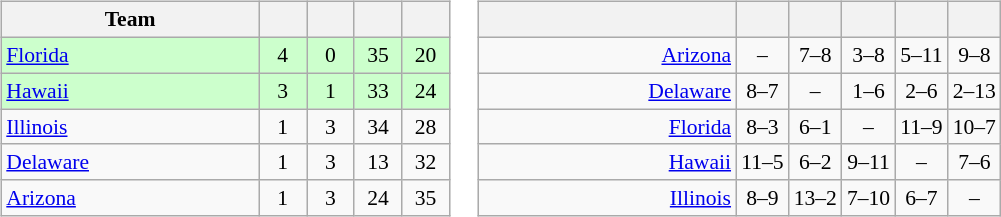<table>
<tr>
<td><br><table class="wikitable" style="text-align: center; font-size: 90%;">
<tr>
<th width=165>Team</th>
<th width=25></th>
<th width=25></th>
<th width=25></th>
<th width=25></th>
</tr>
<tr bgcolor="#ccffcc">
<td align="left"> <a href='#'>Florida</a></td>
<td>4</td>
<td>0</td>
<td>35</td>
<td>20</td>
</tr>
<tr bgcolor="#ccffcc">
<td align="left"> <a href='#'>Hawaii</a></td>
<td>3</td>
<td>1</td>
<td>33</td>
<td>24</td>
</tr>
<tr>
<td align="left"> <a href='#'>Illinois</a></td>
<td>1</td>
<td>3</td>
<td>34</td>
<td>28</td>
</tr>
<tr>
<td align="left"> <a href='#'>Delaware</a></td>
<td>1</td>
<td>3</td>
<td>13</td>
<td>32</td>
</tr>
<tr>
<td align="left"> <a href='#'>Arizona</a></td>
<td>1</td>
<td>3</td>
<td>24</td>
<td>35</td>
</tr>
</table>
</td>
<td><br><table class="wikitable" style="text-align:center; font-size:90%;">
<tr>
<th width=165> </th>
<th></th>
<th></th>
<th></th>
<th></th>
<th></th>
</tr>
<tr>
<td style="text-align:right;"><a href='#'>Arizona</a> </td>
<td>–</td>
<td>7–8</td>
<td>3–8</td>
<td>5–11</td>
<td>9–8</td>
</tr>
<tr>
<td style="text-align:right;"><a href='#'>Delaware</a> </td>
<td>8–7</td>
<td>–</td>
<td>1–6</td>
<td>2–6</td>
<td>2–13</td>
</tr>
<tr>
<td style="text-align:right;"><a href='#'>Florida</a> </td>
<td>8–3</td>
<td>6–1</td>
<td>–</td>
<td>11–9</td>
<td>10–7</td>
</tr>
<tr>
<td style="text-align:right;"><a href='#'>Hawaii</a> </td>
<td>11–5</td>
<td>6–2</td>
<td>9–11</td>
<td>–</td>
<td>7–6</td>
</tr>
<tr>
<td style="text-align:right;"><a href='#'>Illinois</a> </td>
<td>8–9</td>
<td>13–2</td>
<td>7–10</td>
<td>6–7</td>
<td>–</td>
</tr>
</table>
</td>
</tr>
</table>
